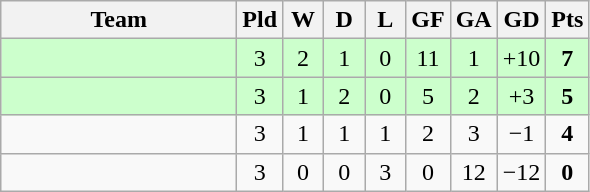<table class="wikitable" style="text-align:center;">
<tr>
<th width=150>Team</th>
<th width=20>Pld</th>
<th width=20>W</th>
<th width=20>D</th>
<th width=20>L</th>
<th width=20>GF</th>
<th width=20>GA</th>
<th width=20>GD</th>
<th width=20>Pts</th>
</tr>
<tr bgcolor="#ccffcc">
<td align="left"></td>
<td>3</td>
<td>2</td>
<td>1</td>
<td>0</td>
<td>11</td>
<td>1</td>
<td>+10</td>
<td><strong>7</strong></td>
</tr>
<tr bgcolor="#ccffcc">
<td align="left"></td>
<td>3</td>
<td>1</td>
<td>2</td>
<td>0</td>
<td>5</td>
<td>2</td>
<td>+3</td>
<td><strong>5</strong></td>
</tr>
<tr>
<td align="left"></td>
<td>3</td>
<td>1</td>
<td>1</td>
<td>1</td>
<td>2</td>
<td>3</td>
<td>−1</td>
<td><strong>4</strong></td>
</tr>
<tr>
<td align="left"></td>
<td>3</td>
<td>0</td>
<td>0</td>
<td>3</td>
<td>0</td>
<td>12</td>
<td>−12</td>
<td><strong>0</strong></td>
</tr>
</table>
